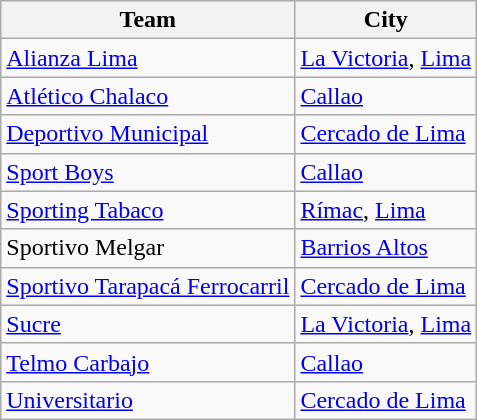<table class="wikitable sortable">
<tr>
<th>Team</th>
<th>City</th>
</tr>
<tr>
<td><a href='#'>Alianza Lima</a></td>
<td><a href='#'>La Victoria</a>, <a href='#'>Lima</a></td>
</tr>
<tr>
<td><a href='#'>Atlético Chalaco</a></td>
<td><a href='#'>Callao</a></td>
</tr>
<tr>
<td><a href='#'>Deportivo Municipal</a></td>
<td><a href='#'>Cercado de Lima</a></td>
</tr>
<tr>
<td><a href='#'>Sport Boys</a></td>
<td><a href='#'>Callao</a></td>
</tr>
<tr>
<td><a href='#'>Sporting Tabaco</a></td>
<td><a href='#'>Rímac</a>, <a href='#'>Lima</a></td>
</tr>
<tr>
<td>Sportivo Melgar</td>
<td><a href='#'>Barrios Altos</a></td>
</tr>
<tr>
<td><a href='#'>Sportivo Tarapacá Ferrocarril</a></td>
<td><a href='#'>Cercado de Lima</a></td>
</tr>
<tr>
<td><a href='#'>Sucre</a></td>
<td><a href='#'>La Victoria</a>, <a href='#'>Lima</a></td>
</tr>
<tr>
<td><a href='#'>Telmo Carbajo</a></td>
<td><a href='#'>Callao</a></td>
</tr>
<tr>
<td><a href='#'>Universitario</a></td>
<td><a href='#'>Cercado de Lima</a></td>
</tr>
</table>
